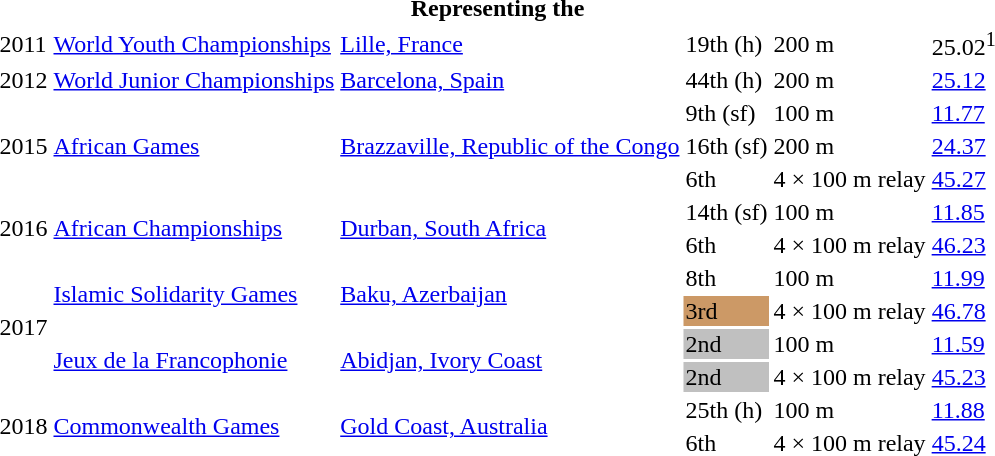<table>
<tr>
<th colspan="6">Representing the </th>
</tr>
<tr>
<td>2011</td>
<td><a href='#'>World Youth Championships</a></td>
<td><a href='#'>Lille, France</a></td>
<td>19th (h)</td>
<td>200 m</td>
<td>25.02<sup>1</sup></td>
</tr>
<tr>
<td>2012</td>
<td><a href='#'>World Junior Championships</a></td>
<td><a href='#'>Barcelona, Spain</a></td>
<td>44th (h)</td>
<td>200 m</td>
<td><a href='#'>25.12</a></td>
</tr>
<tr>
<td rowspan=3>2015</td>
<td rowspan=3><a href='#'>African Games</a></td>
<td rowspan=3><a href='#'>Brazzaville, Republic of the Congo</a></td>
<td>9th (sf)</td>
<td>100 m</td>
<td><a href='#'>11.77</a></td>
</tr>
<tr>
<td>16th (sf)</td>
<td>200 m</td>
<td><a href='#'>24.37</a></td>
</tr>
<tr>
<td>6th</td>
<td>4 × 100 m relay</td>
<td><a href='#'>45.27</a></td>
</tr>
<tr>
<td rowspan=2>2016</td>
<td rowspan=2><a href='#'>African Championships</a></td>
<td rowspan=2><a href='#'>Durban, South Africa</a></td>
<td>14th (sf)</td>
<td>100 m</td>
<td><a href='#'>11.85</a></td>
</tr>
<tr>
<td>6th</td>
<td>4 × 100 m relay</td>
<td><a href='#'>46.23</a></td>
</tr>
<tr>
<td rowspan=4>2017</td>
<td rowspan=2><a href='#'>Islamic Solidarity Games</a></td>
<td rowspan=2><a href='#'>Baku, Azerbaijan</a></td>
<td>8th</td>
<td>100 m</td>
<td><a href='#'>11.99</a></td>
</tr>
<tr>
<td bgcolor=cc9966>3rd</td>
<td>4 × 100 m relay</td>
<td><a href='#'>46.78</a></td>
</tr>
<tr>
<td rowspan=2><a href='#'>Jeux de la Francophonie</a></td>
<td rowspan=2><a href='#'>Abidjan, Ivory Coast</a></td>
<td bgcolor=silver>2nd</td>
<td>100 m</td>
<td><a href='#'>11.59</a></td>
</tr>
<tr>
<td bgcolor=silver>2nd</td>
<td>4 × 100 m relay</td>
<td><a href='#'>45.23</a></td>
</tr>
<tr>
<td rowspan=2>2018</td>
<td rowspan=2><a href='#'>Commonwealth Games</a></td>
<td rowspan=2><a href='#'>Gold Coast, Australia</a></td>
<td>25th (h)</td>
<td>100 m</td>
<td><a href='#'>11.88</a></td>
</tr>
<tr>
<td>6th</td>
<td>4 × 100 m relay</td>
<td><a href='#'>45.24</a></td>
</tr>
</table>
